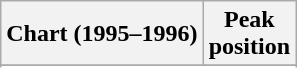<table class="wikitable sortable plainrowheaders">
<tr>
<th>Chart (1995–1996)</th>
<th>Peak<br>position</th>
</tr>
<tr>
</tr>
<tr>
</tr>
<tr>
</tr>
<tr>
</tr>
<tr>
</tr>
<tr>
</tr>
<tr>
</tr>
<tr>
</tr>
</table>
